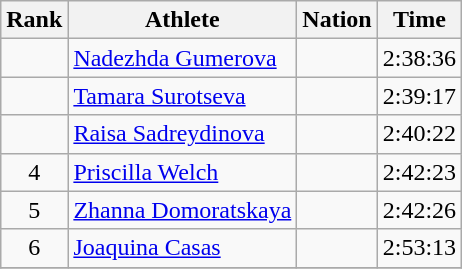<table class="wikitable sortable" style="text-align:center;">
<tr>
<th>Rank</th>
<th>Athlete</th>
<th>Nation</th>
<th>Time</th>
</tr>
<tr>
<td></td>
<td align=left><a href='#'>Nadezhda Gumerova</a></td>
<td align=left></td>
<td>2:38:36</td>
</tr>
<tr>
<td></td>
<td align=left><a href='#'>Tamara Surotseva</a></td>
<td align=left></td>
<td>2:39:17</td>
</tr>
<tr>
<td></td>
<td align=left><a href='#'>Raisa Sadreydinova</a></td>
<td align=left></td>
<td>2:40:22</td>
</tr>
<tr>
<td>4</td>
<td align=left><a href='#'>Priscilla Welch</a></td>
<td align=left></td>
<td>2:42:23</td>
</tr>
<tr>
<td>5</td>
<td align=left><a href='#'>Zhanna Domoratskaya</a></td>
<td align=left></td>
<td>2:42:26</td>
</tr>
<tr>
<td>6</td>
<td align=left><a href='#'>Joaquina Casas</a></td>
<td align=left></td>
<td>2:53:13</td>
</tr>
<tr>
</tr>
</table>
